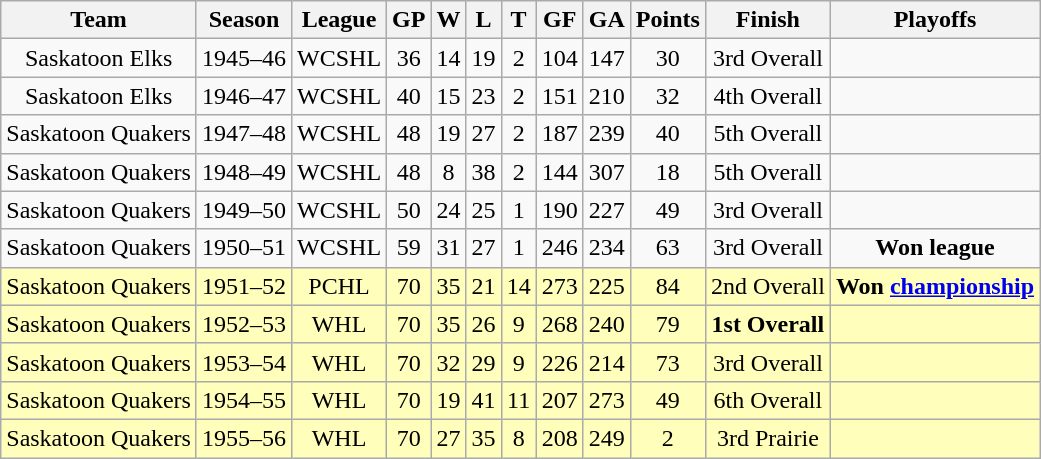<table class="wikitable">
<tr>
<th>Team</th>
<th>Season</th>
<th>League</th>
<th>GP</th>
<th>W</th>
<th>L</th>
<th>T</th>
<th>GF</th>
<th>GA</th>
<th>Points</th>
<th>Finish</th>
<th>Playoffs</th>
</tr>
<tr align="center">
<td>Saskatoon Elks</td>
<td>1945–46</td>
<td>WCSHL</td>
<td>36</td>
<td>14</td>
<td>19</td>
<td>2</td>
<td>104</td>
<td>147</td>
<td>30</td>
<td>3rd Overall</td>
<td></td>
</tr>
<tr align="center">
<td>Saskatoon Elks</td>
<td>1946–47</td>
<td>WCSHL</td>
<td>40</td>
<td>15</td>
<td>23</td>
<td>2</td>
<td>151</td>
<td>210</td>
<td>32</td>
<td>4th Overall</td>
<td></td>
</tr>
<tr align="center">
<td>Saskatoon Quakers</td>
<td>1947–48</td>
<td>WCSHL</td>
<td>48</td>
<td>19</td>
<td>27</td>
<td>2</td>
<td>187</td>
<td>239</td>
<td>40</td>
<td>5th Overall</td>
<td></td>
</tr>
<tr align="center">
<td>Saskatoon Quakers</td>
<td>1948–49</td>
<td>WCSHL</td>
<td>48</td>
<td>8</td>
<td>38</td>
<td>2</td>
<td>144</td>
<td>307</td>
<td>18</td>
<td>5th Overall</td>
<td></td>
</tr>
<tr align="center">
<td>Saskatoon Quakers</td>
<td>1949–50</td>
<td>WCSHL</td>
<td>50</td>
<td>24</td>
<td>25</td>
<td>1</td>
<td>190</td>
<td>227</td>
<td>49</td>
<td>3rd Overall</td>
<td></td>
</tr>
<tr align="center">
<td>Saskatoon Quakers</td>
<td>1950–51</td>
<td>WCSHL</td>
<td>59</td>
<td>31</td>
<td>27</td>
<td>1</td>
<td>246</td>
<td>234</td>
<td>63</td>
<td>3rd Overall</td>
<td><strong>Won league</strong></td>
</tr>
<tr align="center" bgcolor="#ffffbb">
<td>Saskatoon Quakers</td>
<td>1951–52</td>
<td>PCHL</td>
<td>70</td>
<td>35</td>
<td>21</td>
<td>14</td>
<td>273</td>
<td>225</td>
<td>84</td>
<td>2nd Overall</td>
<td><strong>Won <a href='#'>championship</a></strong></td>
</tr>
<tr align="center" bgcolor="#ffffbb">
<td>Saskatoon Quakers</td>
<td>1952–53</td>
<td>WHL</td>
<td>70</td>
<td>35</td>
<td>26</td>
<td>9</td>
<td>268</td>
<td>240</td>
<td>79</td>
<td><strong>1st Overall</strong></td>
<td></td>
</tr>
<tr align="center" bgcolor="#ffffbb">
<td>Saskatoon Quakers</td>
<td>1953–54</td>
<td>WHL</td>
<td>70</td>
<td>32</td>
<td>29</td>
<td>9</td>
<td>226</td>
<td>214</td>
<td>73</td>
<td>3rd Overall</td>
<td></td>
</tr>
<tr align="center" bgcolor="#ffffbb">
<td>Saskatoon Quakers</td>
<td>1954–55</td>
<td>WHL</td>
<td>70</td>
<td>19</td>
<td>41</td>
<td>11</td>
<td>207</td>
<td>273</td>
<td>49</td>
<td>6th Overall</td>
<td></td>
</tr>
<tr align="center" bgcolor="#ffffbb">
<td>Saskatoon Quakers</td>
<td>1955–56</td>
<td>WHL</td>
<td>70</td>
<td>27</td>
<td>35</td>
<td>8</td>
<td>208</td>
<td>249</td>
<td>2</td>
<td>3rd Prairie</td>
<td></td>
</tr>
</table>
